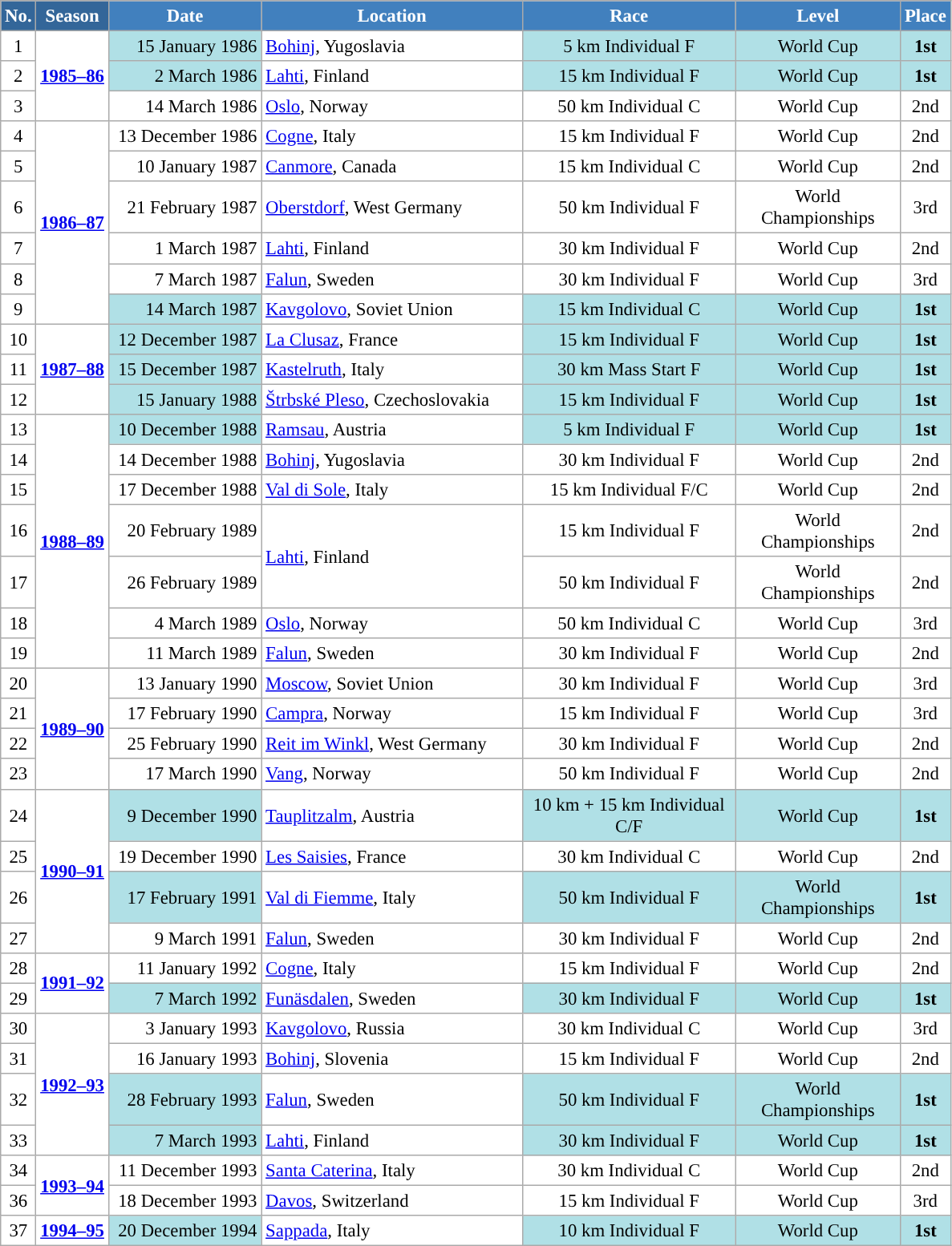<table class="wikitable sortable" style="font-size:95%; text-align:center; border:grey solid 1px; border-collapse:collapse; background:#ffffff;">
<tr style="background:#efefef;">
<th style="background-color:#369; color:white;">No.</th>
<th style="background-color:#369; color:white;">Season</th>
<th style="background-color:#4180be; color:white; width:120px;">Date</th>
<th style="background-color:#4180be; color:white; width:210px;">Location</th>
<th style="background-color:#4180be; color:white; width:170px;">Race</th>
<th style="background-color:#4180be; color:white; width:130px;">Level</th>
<th style="background-color:#4180be; color:white;">Place</th>
</tr>
<tr>
<td align=center>1</td>
<td rowspan=3 align=center><strong><a href='#'>1985–86</a></strong></td>
<td bgcolor="#BOEOE6" align=right>15 January 1986</td>
<td align=left> <a href='#'>Bohinj</a>, Yugoslavia</td>
<td bgcolor="#BOEOE6">5 km Individual F</td>
<td bgcolor="#BOEOE6">World Cup</td>
<td bgcolor="#BOEOE6"><strong>1st</strong></td>
</tr>
<tr>
<td align=center>2</td>
<td bgcolor="#BOEOE6" align=right>2 March 1986</td>
<td align=left> <a href='#'>Lahti</a>, Finland</td>
<td bgcolor="#BOEOE6">15 km Individual F</td>
<td bgcolor="#BOEOE6">World Cup</td>
<td bgcolor="#BOEOE6"><strong>1st</strong></td>
</tr>
<tr>
<td align=center>3</td>
<td align=right>14 March 1986</td>
<td align=left> <a href='#'>Oslo</a>, Norway</td>
<td>50 km Individual C</td>
<td>World Cup</td>
<td>2nd</td>
</tr>
<tr>
<td align=center>4</td>
<td rowspan=6 align=center><strong><a href='#'>1986–87</a></strong></td>
<td align=right>13 December 1986</td>
<td align=left> <a href='#'>Cogne</a>, Italy</td>
<td>15 km Individual F</td>
<td>World Cup</td>
<td>2nd</td>
</tr>
<tr>
<td align=center>5</td>
<td align=right>10 January 1987</td>
<td align=left> <a href='#'>Canmore</a>, Canada</td>
<td>15 km Individual C</td>
<td>World Cup</td>
<td>2nd</td>
</tr>
<tr>
<td align=center>6</td>
<td align=right>21 February 1987</td>
<td align=left> <a href='#'>Oberstdorf</a>, West Germany</td>
<td>50 km Individual F</td>
<td>World Championships</td>
<td>3rd</td>
</tr>
<tr>
<td align=center>7</td>
<td align=right>1 March 1987</td>
<td align=left> <a href='#'>Lahti</a>, Finland</td>
<td>30 km Individual F</td>
<td>World Cup</td>
<td>2nd</td>
</tr>
<tr>
<td align=center>8</td>
<td align=right>7 March 1987</td>
<td align=left> <a href='#'>Falun</a>, Sweden</td>
<td>30 km Individual F</td>
<td>World Cup</td>
<td>3rd</td>
</tr>
<tr>
<td align=center>9</td>
<td bgcolor="#BOEOE6" align=right>14 March 1987</td>
<td align=left> <a href='#'>Kavgolovo</a>, Soviet Union</td>
<td bgcolor="#BOEOE6">15 km Individual C</td>
<td bgcolor="#BOEOE6">World Cup</td>
<td bgcolor="#BOEOE6"><strong>1st</strong></td>
</tr>
<tr>
<td align=center>10</td>
<td rowspan=3 align=center><strong><a href='#'>1987–88</a></strong></td>
<td bgcolor="#BOEOE6" align=right>12 December 1987</td>
<td align=left> <a href='#'>La Clusaz</a>, France</td>
<td bgcolor="#BOEOE6">15 km Individual F</td>
<td bgcolor="#BOEOE6">World Cup</td>
<td bgcolor="#BOEOE6"><strong>1st</strong></td>
</tr>
<tr>
<td align=center>11</td>
<td bgcolor="#BOEOE6" align=right>15 December 1987</td>
<td align=left> <a href='#'>Kastelruth</a>, Italy</td>
<td bgcolor="#BOEOE6">30 km Mass Start F</td>
<td bgcolor="#BOEOE6">World Cup</td>
<td bgcolor="#BOEOE6"><strong>1st</strong></td>
</tr>
<tr>
<td align=center>12</td>
<td bgcolor="#BOEOE6" align=right>15 January 1988</td>
<td align=left> <a href='#'>Štrbské Pleso</a>, Czechoslovakia</td>
<td bgcolor="#BOEOE6">15 km Individual F</td>
<td bgcolor="#BOEOE6">World Cup</td>
<td bgcolor="#BOEOE6"><strong>1st</strong></td>
</tr>
<tr>
<td align=center>13</td>
<td rowspan=7 align=center><strong><a href='#'>1988–89</a></strong></td>
<td bgcolor="#BOEOE6" align=right>10 December 1988</td>
<td align=left> <a href='#'>Ramsau</a>, Austria</td>
<td bgcolor="#BOEOE6">5 km Individual F</td>
<td bgcolor="#BOEOE6">World Cup</td>
<td bgcolor="#BOEOE6"><strong>1st</strong></td>
</tr>
<tr>
<td align=center>14</td>
<td align=right>14 December 1988</td>
<td align=left> <a href='#'>Bohinj</a>, Yugoslavia</td>
<td>30 km Individual F</td>
<td>World Cup</td>
<td>2nd</td>
</tr>
<tr>
<td align=center>15</td>
<td align=right>17 December 1988</td>
<td align=left> <a href='#'>Val di Sole</a>, Italy</td>
<td>15 km Individual F/C</td>
<td>World Cup</td>
<td>2nd</td>
</tr>
<tr>
<td align=center>16</td>
<td align=right>20 February 1989</td>
<td rowspan=2 align=left> <a href='#'>Lahti</a>, Finland</td>
<td>15 km Individual F</td>
<td>World Championships</td>
<td>2nd</td>
</tr>
<tr>
<td align=center>17</td>
<td align=right>26 February 1989</td>
<td>50 km Individual F</td>
<td>World Championships</td>
<td>2nd</td>
</tr>
<tr>
<td align=center>18</td>
<td align=right>4 March 1989</td>
<td align=left> <a href='#'>Oslo</a>, Norway</td>
<td>50 km Individual C</td>
<td>World Cup</td>
<td>3rd</td>
</tr>
<tr>
<td align=center>19</td>
<td align=right>11 March 1989</td>
<td align=left> <a href='#'>Falun</a>, Sweden</td>
<td>30 km Individual F</td>
<td>World Cup</td>
<td>2nd</td>
</tr>
<tr>
<td align=center>20</td>
<td rowspan=4 align=center><strong><a href='#'>1989–90</a></strong></td>
<td align=right>13 January 1990</td>
<td align=left> <a href='#'>Moscow</a>, Soviet Union</td>
<td>30 km Individual F</td>
<td>World Cup</td>
<td>3rd</td>
</tr>
<tr>
<td align=center>21</td>
<td align=right>17 February 1990</td>
<td align=left> <a href='#'>Campra</a>, Norway</td>
<td>15 km Individual F</td>
<td>World Cup</td>
<td>3rd</td>
</tr>
<tr>
<td align=center>22</td>
<td align=right>25 February 1990</td>
<td align=left> <a href='#'>Reit im Winkl</a>, West Germany</td>
<td>30 km Individual F</td>
<td>World Cup</td>
<td>2nd</td>
</tr>
<tr>
<td align=center>23</td>
<td align=right>17 March 1990</td>
<td align=left> <a href='#'>Vang</a>, Norway</td>
<td>50 km Individual F</td>
<td>World Cup</td>
<td>2nd</td>
</tr>
<tr>
<td align=center>24</td>
<td rowspan=4 align=center><strong><a href='#'>1990–91</a></strong></td>
<td bgcolor="#BOEOE6" align=right>9 December 1990</td>
<td align=left> <a href='#'>Tauplitzalm</a>, Austria</td>
<td bgcolor="#BOEOE6">10 km + 15 km Individual C/F</td>
<td bgcolor="#BOEOE6">World Cup</td>
<td bgcolor="#BOEOE6"><strong>1st</strong></td>
</tr>
<tr>
<td align=center>25</td>
<td align=right>19 December 1990</td>
<td align=left> <a href='#'>Les Saisies</a>, France</td>
<td>30 km Individual C</td>
<td>World Cup</td>
<td>2nd</td>
</tr>
<tr>
<td align=center>26</td>
<td bgcolor="#BOEOE6" align=right>17 February 1991</td>
<td align=left> <a href='#'>Val di Fiemme</a>, Italy</td>
<td bgcolor="#BOEOE6">50 km Individual F</td>
<td bgcolor="#BOEOE6">World Championships</td>
<td bgcolor="#BOEOE6"><strong>1st</strong></td>
</tr>
<tr>
<td align=center>27</td>
<td align=right>9 March 1991</td>
<td align=left> <a href='#'>Falun</a>, Sweden</td>
<td>30 km Individual F</td>
<td>World Cup</td>
<td>2nd</td>
</tr>
<tr>
<td align=center>28</td>
<td rowspan=2 align=center><strong><a href='#'>1991–92</a></strong></td>
<td align=right>11 January 1992</td>
<td align=left> <a href='#'>Cogne</a>, Italy</td>
<td>15 km Individual F</td>
<td>World Cup</td>
<td>2nd</td>
</tr>
<tr>
<td align=center>29</td>
<td bgcolor="#BOEOE6" align=right>7 March 1992</td>
<td align=left> <a href='#'>Funäsdalen</a>, Sweden</td>
<td bgcolor="#BOEOE6">30 km Individual F</td>
<td bgcolor="#BOEOE6">World Cup</td>
<td bgcolor="#BOEOE6"><strong>1st</strong></td>
</tr>
<tr>
<td align=center>30</td>
<td rowspan=4 align=center><strong><a href='#'>1992–93</a></strong></td>
<td align=right>3 January 1993</td>
<td align=left> <a href='#'>Kavgolovo</a>, Russia</td>
<td>30 km Individual C</td>
<td>World Cup</td>
<td>3rd</td>
</tr>
<tr>
<td align=center>31</td>
<td align=right>16 January 1993</td>
<td align=left> <a href='#'>Bohinj</a>, Slovenia</td>
<td>15 km Individual F</td>
<td>World Cup</td>
<td>2nd</td>
</tr>
<tr>
<td align=center>32</td>
<td bgcolor="#BOEOE6" align=right>28 February 1993</td>
<td align=left> <a href='#'>Falun</a>, Sweden</td>
<td bgcolor="#BOEOE6">50 km Individual F</td>
<td bgcolor="#BOEOE6">World Championships</td>
<td bgcolor="#BOEOE6"><strong>1st</strong></td>
</tr>
<tr>
<td align=center>33</td>
<td bgcolor="#BOEOE6" align=right>7 March 1993</td>
<td align=left> <a href='#'>Lahti</a>, Finland</td>
<td bgcolor="#BOEOE6">30 km Individual F</td>
<td bgcolor="#BOEOE6">World Cup</td>
<td bgcolor="#BOEOE6"><strong>1st</strong></td>
</tr>
<tr>
<td align=center>34</td>
<td rowspan=2 align=center><strong><a href='#'>1993–94</a></strong></td>
<td align=right>11 December 1993</td>
<td align=left> <a href='#'>Santa Caterina</a>, Italy</td>
<td>30 km Individual C</td>
<td>World Cup</td>
<td>2nd</td>
</tr>
<tr>
<td align=center>36</td>
<td align=right>18 December 1993</td>
<td align=left> <a href='#'>Davos</a>, Switzerland</td>
<td>15 km Individual F</td>
<td>World Cup</td>
<td>3rd</td>
</tr>
<tr>
<td align=center>37</td>
<td rowspan=1 align=center><strong><a href='#'>1994–95</a></strong></td>
<td bgcolor="#BOEOE6" align=right>20 December 1994</td>
<td align=left> <a href='#'>Sappada</a>, Italy</td>
<td bgcolor="#BOEOE6">10 km Individual F</td>
<td bgcolor="#BOEOE6">World Cup</td>
<td bgcolor="#BOEOE6"><strong>1st</strong></td>
</tr>
</table>
